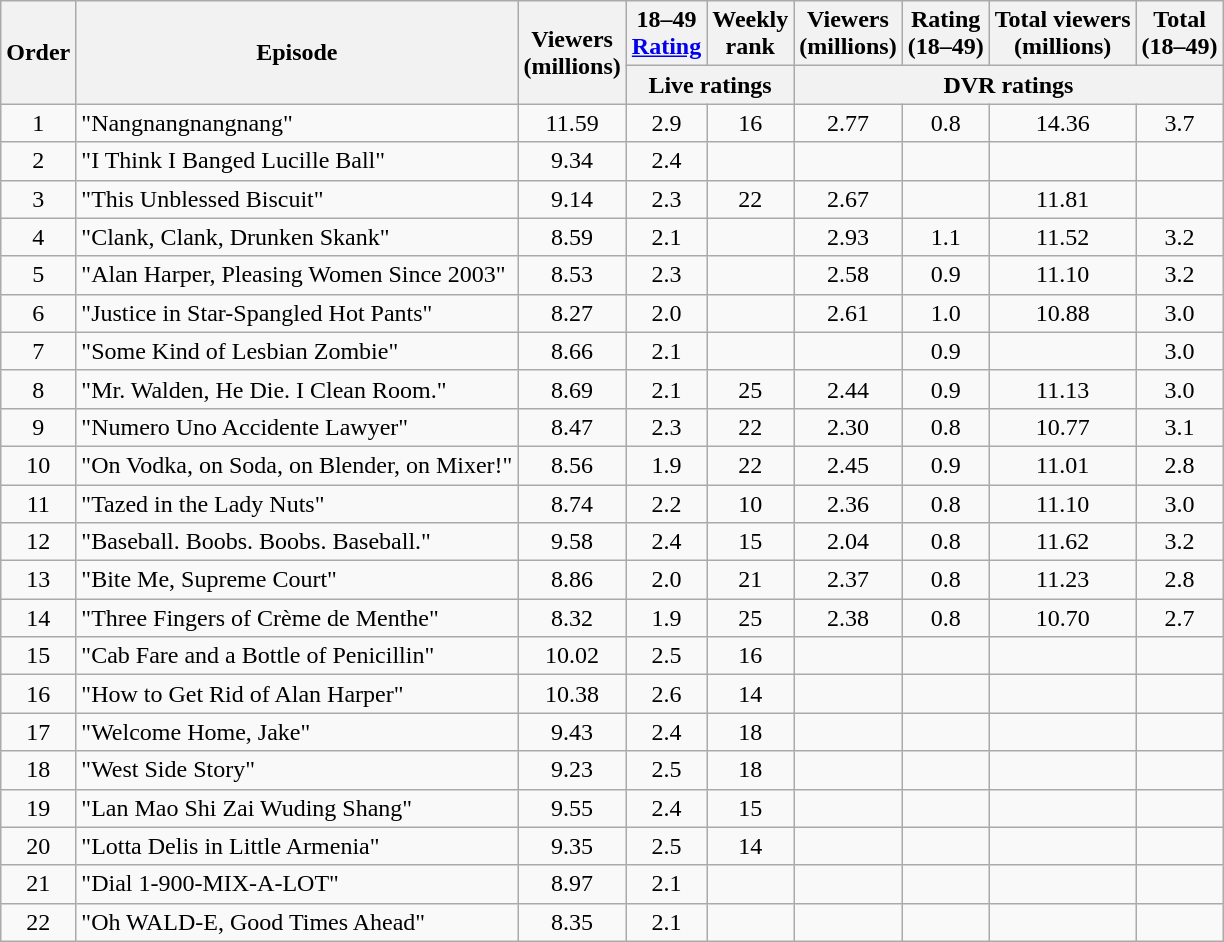<table class="wikitable plainrowheaders sortable" style="text-align:center;">
<tr>
<th rowspan="2">Order</th>
<th rowspan="2">Episode</th>
<th rowspan="2">Viewers<br>(millions)</th>
<th>18–49<br><a href='#'>Rating</a></th>
<th>Weekly<br>rank</th>
<th>Viewers<br>(millions)</th>
<th>Rating<br>(18–49)</th>
<th>Total viewers<br>(millions)</th>
<th>Total<br>(18–49)</th>
</tr>
<tr>
<th colspan="2">Live ratings</th>
<th colspan="4">DVR ratings</th>
</tr>
<tr>
<td>1</td>
<td scope="row" style="text-align:left;">"Nangnangnangnang"</td>
<td>11.59</td>
<td>2.9</td>
<td>16</td>
<td>2.77</td>
<td>0.8</td>
<td>14.36</td>
<td>3.7</td>
</tr>
<tr>
<td>2</td>
<td scope="row" style="text-align:left;">"I Think I Banged Lucille Ball"</td>
<td>9.34</td>
<td>2.4</td>
<td></td>
<td></td>
<td></td>
<td></td>
<td></td>
</tr>
<tr>
<td>3</td>
<td scope="row" style="text-align:left;">"This Unblessed Biscuit"</td>
<td>9.14</td>
<td>2.3</td>
<td>22</td>
<td>2.67</td>
<td></td>
<td>11.81</td>
<td></td>
</tr>
<tr>
<td>4</td>
<td scope="row" style="text-align:left;">"Clank, Clank, Drunken Skank"</td>
<td>8.59</td>
<td>2.1</td>
<td></td>
<td>2.93</td>
<td>1.1</td>
<td>11.52</td>
<td>3.2</td>
</tr>
<tr>
<td>5</td>
<td scope="row" style="text-align:left;">"Alan Harper, Pleasing Women Since 2003"</td>
<td>8.53</td>
<td>2.3</td>
<td></td>
<td>2.58</td>
<td>0.9</td>
<td>11.10</td>
<td>3.2</td>
</tr>
<tr>
<td>6</td>
<td scope="row" style="text-align:left;">"Justice in Star-Spangled Hot Pants"</td>
<td>8.27</td>
<td>2.0</td>
<td></td>
<td>2.61</td>
<td>1.0</td>
<td>10.88</td>
<td>3.0</td>
</tr>
<tr>
<td>7</td>
<td scope="row" style="text-align:left;">"Some Kind of Lesbian Zombie"</td>
<td>8.66</td>
<td>2.1</td>
<td></td>
<td></td>
<td>0.9</td>
<td></td>
<td>3.0</td>
</tr>
<tr>
<td>8</td>
<td scope="row" style="text-align:left;">"Mr. Walden, He Die. I Clean Room."</td>
<td>8.69</td>
<td>2.1</td>
<td>25</td>
<td>2.44</td>
<td>0.9</td>
<td>11.13</td>
<td>3.0</td>
</tr>
<tr>
<td>9</td>
<td scope="row" style="text-align:left;">"Numero Uno Accidente Lawyer"</td>
<td>8.47</td>
<td>2.3</td>
<td>22</td>
<td>2.30</td>
<td>0.8</td>
<td>10.77</td>
<td>3.1</td>
</tr>
<tr>
<td>10</td>
<td scope="row" style="text-align:left;">"On Vodka, on Soda, on Blender, on Mixer!"</td>
<td>8.56</td>
<td>1.9</td>
<td>22</td>
<td>2.45</td>
<td>0.9</td>
<td>11.01</td>
<td>2.8</td>
</tr>
<tr>
<td>11</td>
<td scope="row" style="text-align:left;">"Tazed in the Lady Nuts"</td>
<td>8.74</td>
<td>2.2</td>
<td>10</td>
<td>2.36</td>
<td>0.8</td>
<td>11.10</td>
<td>3.0</td>
</tr>
<tr>
<td>12</td>
<td scope="row" style="text-align:left;">"Baseball. Boobs. Boobs. Baseball."</td>
<td>9.58</td>
<td>2.4</td>
<td>15</td>
<td>2.04</td>
<td>0.8</td>
<td>11.62</td>
<td>3.2</td>
</tr>
<tr>
<td>13</td>
<td scope="row" style="text-align:left;">"Bite Me, Supreme Court"</td>
<td>8.86</td>
<td>2.0</td>
<td>21</td>
<td>2.37</td>
<td>0.8</td>
<td>11.23</td>
<td>2.8</td>
</tr>
<tr>
<td>14</td>
<td scope="row" style="text-align:left;">"Three Fingers of Crème de Menthe"</td>
<td>8.32</td>
<td>1.9</td>
<td>25</td>
<td>2.38</td>
<td>0.8</td>
<td>10.70</td>
<td>2.7</td>
</tr>
<tr>
<td>15</td>
<td scope="row" style="text-align:left;">"Cab Fare and a Bottle of Penicillin"</td>
<td>10.02</td>
<td>2.5</td>
<td>16</td>
<td></td>
<td></td>
<td></td>
<td></td>
</tr>
<tr>
<td>16</td>
<td scope="row" style="text-align:left;">"How to Get Rid of Alan Harper"</td>
<td>10.38</td>
<td>2.6</td>
<td>14</td>
<td></td>
<td></td>
<td></td>
<td></td>
</tr>
<tr>
<td>17</td>
<td scope="row" style="text-align:left;">"Welcome Home, Jake"</td>
<td>9.43</td>
<td>2.4</td>
<td>18</td>
<td></td>
<td></td>
<td></td>
<td></td>
</tr>
<tr>
<td>18</td>
<td scope="row" style="text-align:left;">"West Side Story"</td>
<td>9.23</td>
<td>2.5</td>
<td>18</td>
<td></td>
<td></td>
<td></td>
<td></td>
</tr>
<tr>
<td>19</td>
<td scope="row" style="text-align:left;">"Lan Mao Shi Zai Wuding Shang"</td>
<td>9.55</td>
<td>2.4</td>
<td>15</td>
<td></td>
<td></td>
<td></td>
<td></td>
</tr>
<tr>
<td>20</td>
<td scope="row" style="text-align:left;">"Lotta Delis in Little Armenia"</td>
<td>9.35</td>
<td>2.5</td>
<td>14</td>
<td></td>
<td></td>
<td></td>
<td></td>
</tr>
<tr>
<td>21</td>
<td scope="row" style="text-align:left;">"Dial 1-900-MIX-A-LOT"</td>
<td>8.97</td>
<td>2.1</td>
<td></td>
<td></td>
<td></td>
<td></td>
<td></td>
</tr>
<tr>
<td>22</td>
<td scope="row" style="text-align:left;">"Oh WALD-E, Good Times Ahead"</td>
<td>8.35</td>
<td>2.1</td>
<td></td>
<td></td>
<td></td>
<td></td>
<td></td>
</tr>
</table>
